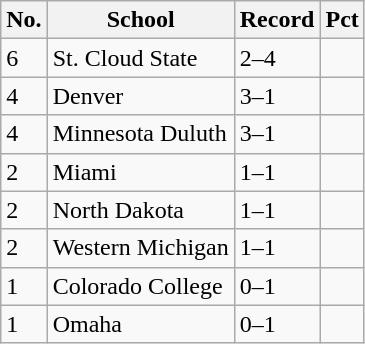<table class="wikitable">
<tr>
<th>No.</th>
<th>School</th>
<th>Record</th>
<th>Pct</th>
</tr>
<tr>
<td>6</td>
<td>St. Cloud State</td>
<td>2–4</td>
<td></td>
</tr>
<tr>
<td>4</td>
<td>Denver</td>
<td>3–1</td>
<td></td>
</tr>
<tr>
<td>4</td>
<td>Minnesota Duluth</td>
<td>3–1</td>
<td></td>
</tr>
<tr>
<td>2</td>
<td>Miami</td>
<td>1–1</td>
<td></td>
</tr>
<tr>
<td>2</td>
<td>North Dakota</td>
<td>1–1</td>
<td></td>
</tr>
<tr>
<td>2</td>
<td>Western Michigan</td>
<td>1–1</td>
<td></td>
</tr>
<tr>
<td>1</td>
<td>Colorado College</td>
<td>0–1</td>
<td></td>
</tr>
<tr>
<td>1</td>
<td>Omaha</td>
<td>0–1</td>
<td></td>
</tr>
</table>
